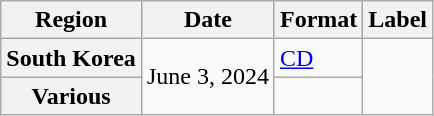<table class="wikitable plainrowheaders">
<tr>
<th scope="col">Region</th>
<th scope="col">Date</th>
<th scope="col">Format</th>
<th scope="col">Label</th>
</tr>
<tr>
<th scope="row">South Korea</th>
<td rowspan="2">June 3, 2024</td>
<td><a href='#'>CD</a></td>
<td rowspan="2"></td>
</tr>
<tr>
<th scope="row">Various </th>
<td></td>
</tr>
</table>
